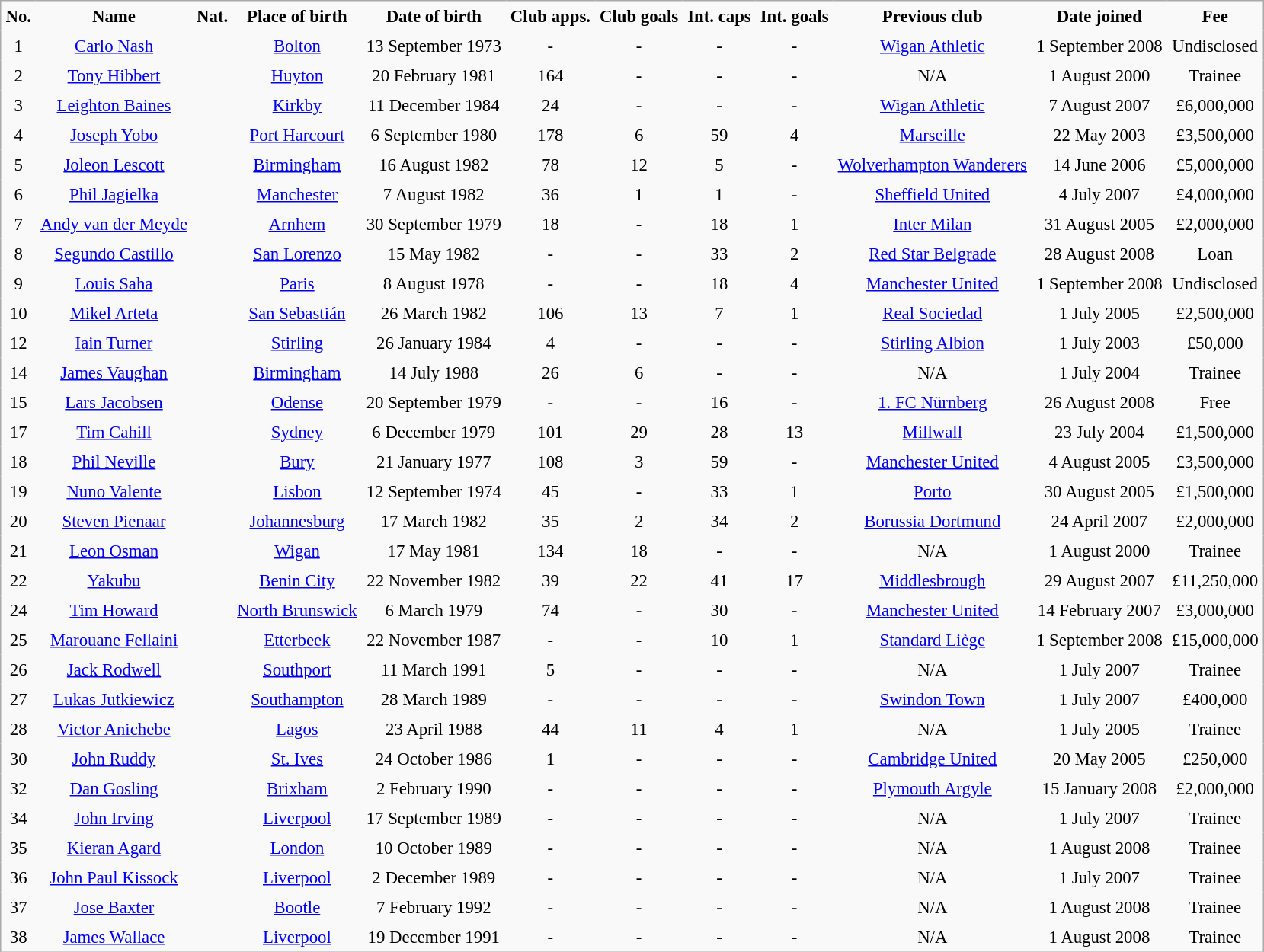<table class= border="2" cellpadding="4" cellspacing="0" style="text-align:center; margin: 1em 1em 1em 0; background: #f9f9f9; border: 1px #aaa solid; border-collapse: collapse; font-size: 95%;">
<tr>
<th>No.</th>
<th>Name</th>
<th>Nat.</th>
<th>Place of birth</th>
<th>Date of birth</th>
<th>Club apps.</th>
<th>Club goals</th>
<th>Int. caps</th>
<th>Int. goals</th>
<th>Previous club</th>
<th>Date joined</th>
<th>Fee</th>
</tr>
<tr>
<td>1</td>
<td><a href='#'>Carlo Nash</a></td>
<td></td>
<td><a href='#'>Bolton</a></td>
<td>13 September 1973</td>
<td>-</td>
<td>-</td>
<td>-</td>
<td>-</td>
<td><a href='#'>Wigan Athletic</a></td>
<td>1 September 2008</td>
<td>Undisclosed</td>
</tr>
<tr>
<td>2</td>
<td><a href='#'>Tony Hibbert</a></td>
<td></td>
<td><a href='#'>Huyton</a></td>
<td>20 February 1981</td>
<td>164</td>
<td>-</td>
<td>-</td>
<td>-</td>
<td>N/A</td>
<td>1 August 2000</td>
<td>Trainee</td>
</tr>
<tr>
<td>3</td>
<td><a href='#'>Leighton Baines</a></td>
<td></td>
<td><a href='#'>Kirkby</a></td>
<td>11 December 1984</td>
<td>24</td>
<td>-</td>
<td>-</td>
<td>-</td>
<td><a href='#'>Wigan Athletic</a></td>
<td>7 August 2007</td>
<td>£6,000,000</td>
</tr>
<tr>
<td>4</td>
<td><a href='#'>Joseph Yobo</a></td>
<td></td>
<td><a href='#'>Port Harcourt</a></td>
<td>6 September 1980</td>
<td>178</td>
<td>6</td>
<td>59</td>
<td>4</td>
<td><a href='#'>Marseille</a></td>
<td>22 May 2003</td>
<td>£3,500,000</td>
</tr>
<tr>
<td>5</td>
<td><a href='#'>Joleon Lescott</a></td>
<td></td>
<td><a href='#'>Birmingham</a></td>
<td>16 August 1982</td>
<td>78</td>
<td>12</td>
<td>5</td>
<td>-</td>
<td><a href='#'>Wolverhampton Wanderers</a></td>
<td>14 June 2006</td>
<td>£5,000,000</td>
</tr>
<tr>
<td>6</td>
<td><a href='#'>Phil Jagielka</a></td>
<td></td>
<td><a href='#'>Manchester</a></td>
<td>7 August 1982</td>
<td>36</td>
<td>1</td>
<td>1</td>
<td>-</td>
<td><a href='#'>Sheffield United</a></td>
<td>4 July 2007</td>
<td>£4,000,000</td>
</tr>
<tr>
<td>7</td>
<td><a href='#'>Andy van der Meyde</a></td>
<td></td>
<td><a href='#'>Arnhem</a></td>
<td>30 September 1979</td>
<td>18</td>
<td>-</td>
<td>18</td>
<td>1</td>
<td><a href='#'>Inter Milan</a></td>
<td>31 August 2005</td>
<td>£2,000,000</td>
</tr>
<tr>
<td>8</td>
<td><a href='#'>Segundo Castillo</a></td>
<td></td>
<td><a href='#'>San Lorenzo</a></td>
<td>15 May 1982</td>
<td>-</td>
<td>-</td>
<td>33</td>
<td>2</td>
<td><a href='#'>Red Star Belgrade</a></td>
<td>28 August 2008</td>
<td>Loan</td>
</tr>
<tr>
<td>9</td>
<td><a href='#'>Louis Saha</a></td>
<td></td>
<td><a href='#'>Paris</a></td>
<td>8 August 1978</td>
<td>-</td>
<td>-</td>
<td>18</td>
<td>4</td>
<td><a href='#'>Manchester United</a></td>
<td>1 September 2008</td>
<td>Undisclosed</td>
</tr>
<tr>
<td>10</td>
<td><a href='#'>Mikel Arteta</a></td>
<td></td>
<td><a href='#'>San Sebastián</a></td>
<td>26 March 1982</td>
<td>106</td>
<td>13</td>
<td>7</td>
<td>1</td>
<td><a href='#'>Real Sociedad</a></td>
<td>1 July 2005</td>
<td>£2,500,000</td>
</tr>
<tr>
<td>12</td>
<td><a href='#'>Iain Turner</a></td>
<td></td>
<td><a href='#'>Stirling</a></td>
<td>26 January 1984</td>
<td>4</td>
<td>-</td>
<td>-</td>
<td>-</td>
<td><a href='#'>Stirling Albion</a></td>
<td>1 July 2003</td>
<td>£50,000</td>
</tr>
<tr>
<td>14</td>
<td><a href='#'>James Vaughan</a></td>
<td></td>
<td><a href='#'>Birmingham</a></td>
<td>14 July 1988</td>
<td>26</td>
<td>6</td>
<td>-</td>
<td>-</td>
<td>N/A</td>
<td>1 July 2004</td>
<td>Trainee</td>
</tr>
<tr>
<td>15</td>
<td><a href='#'>Lars Jacobsen</a></td>
<td></td>
<td><a href='#'>Odense</a></td>
<td>20 September 1979</td>
<td>-</td>
<td>-</td>
<td>16</td>
<td>-</td>
<td><a href='#'>1. FC Nürnberg</a></td>
<td>26 August 2008</td>
<td>Free</td>
</tr>
<tr>
<td>17</td>
<td><a href='#'>Tim Cahill</a></td>
<td></td>
<td><a href='#'>Sydney</a></td>
<td>6 December 1979</td>
<td>101</td>
<td>29</td>
<td>28</td>
<td>13</td>
<td><a href='#'>Millwall</a></td>
<td>23 July 2004</td>
<td>£1,500,000</td>
</tr>
<tr>
<td>18</td>
<td><a href='#'>Phil Neville</a></td>
<td></td>
<td><a href='#'>Bury</a></td>
<td>21 January 1977</td>
<td>108</td>
<td>3</td>
<td>59</td>
<td>-</td>
<td><a href='#'>Manchester United</a></td>
<td>4 August 2005</td>
<td>£3,500,000</td>
</tr>
<tr>
<td>19</td>
<td><a href='#'>Nuno Valente</a></td>
<td></td>
<td><a href='#'>Lisbon</a></td>
<td>12 September 1974</td>
<td>45</td>
<td>-</td>
<td>33</td>
<td>1</td>
<td><a href='#'>Porto</a></td>
<td>30 August 2005</td>
<td>£1,500,000</td>
</tr>
<tr>
<td>20</td>
<td><a href='#'>Steven Pienaar</a></td>
<td></td>
<td><a href='#'>Johannesburg</a></td>
<td>17 March 1982</td>
<td>35</td>
<td>2</td>
<td>34</td>
<td>2</td>
<td><a href='#'>Borussia Dortmund</a></td>
<td>24 April 2007</td>
<td>£2,000,000</td>
</tr>
<tr>
<td>21</td>
<td><a href='#'>Leon Osman</a></td>
<td></td>
<td><a href='#'>Wigan</a></td>
<td>17 May 1981</td>
<td>134</td>
<td>18</td>
<td>-</td>
<td>-</td>
<td>N/A</td>
<td>1 August 2000</td>
<td>Trainee</td>
</tr>
<tr>
<td>22</td>
<td><a href='#'>Yakubu</a></td>
<td></td>
<td><a href='#'>Benin City</a></td>
<td>22 November 1982</td>
<td>39</td>
<td>22</td>
<td>41</td>
<td>17</td>
<td><a href='#'>Middlesbrough</a></td>
<td>29 August 2007</td>
<td>£11,250,000</td>
</tr>
<tr>
<td>24</td>
<td><a href='#'>Tim Howard</a></td>
<td></td>
<td><a href='#'>North Brunswick</a></td>
<td>6 March 1979</td>
<td>74</td>
<td>-</td>
<td>30</td>
<td>-</td>
<td><a href='#'>Manchester United</a></td>
<td>14 February 2007</td>
<td>£3,000,000</td>
</tr>
<tr>
<td>25</td>
<td><a href='#'>Marouane Fellaini</a></td>
<td></td>
<td><a href='#'>Etterbeek</a></td>
<td>22 November 1987</td>
<td>-</td>
<td>-</td>
<td>10</td>
<td>1</td>
<td><a href='#'>Standard Liège</a></td>
<td>1 September 2008</td>
<td>£15,000,000</td>
</tr>
<tr>
<td>26</td>
<td><a href='#'>Jack Rodwell</a></td>
<td></td>
<td><a href='#'>Southport</a></td>
<td>11 March 1991</td>
<td>5</td>
<td>-</td>
<td>-</td>
<td>-</td>
<td>N/A</td>
<td>1 July 2007</td>
<td>Trainee</td>
</tr>
<tr>
<td>27</td>
<td><a href='#'>Lukas Jutkiewicz</a></td>
<td></td>
<td><a href='#'>Southampton</a> </td>
<td>28 March 1989</td>
<td>-</td>
<td>-</td>
<td>-</td>
<td>-</td>
<td><a href='#'>Swindon Town</a></td>
<td>1 July 2007</td>
<td>£400,000</td>
</tr>
<tr>
<td>28</td>
<td><a href='#'>Victor Anichebe</a></td>
<td></td>
<td><a href='#'>Lagos</a></td>
<td>23 April 1988</td>
<td>44</td>
<td>11</td>
<td>4</td>
<td>1</td>
<td>N/A</td>
<td>1 July 2005</td>
<td>Trainee</td>
</tr>
<tr>
<td>30</td>
<td><a href='#'>John Ruddy</a></td>
<td></td>
<td><a href='#'>St. Ives</a></td>
<td>24 October 1986</td>
<td>1</td>
<td>-</td>
<td>-</td>
<td>-</td>
<td><a href='#'>Cambridge United</a></td>
<td>20 May 2005</td>
<td>£250,000</td>
</tr>
<tr>
<td>32</td>
<td><a href='#'>Dan Gosling</a></td>
<td></td>
<td><a href='#'>Brixham</a></td>
<td>2 February 1990</td>
<td>-</td>
<td>-</td>
<td>-</td>
<td>-</td>
<td><a href='#'>Plymouth Argyle</a></td>
<td>15 January 2008</td>
<td>£2,000,000</td>
</tr>
<tr>
<td>34</td>
<td><a href='#'>John Irving</a></td>
<td></td>
<td><a href='#'>Liverpool</a></td>
<td>17 September 1989</td>
<td>-</td>
<td>-</td>
<td>-</td>
<td>-</td>
<td>N/A</td>
<td>1 July 2007</td>
<td>Trainee</td>
</tr>
<tr>
<td>35</td>
<td><a href='#'>Kieran Agard</a></td>
<td></td>
<td><a href='#'>London</a></td>
<td>10 October 1989</td>
<td>-</td>
<td>-</td>
<td>-</td>
<td>-</td>
<td>N/A</td>
<td>1 August 2008</td>
<td>Trainee</td>
</tr>
<tr>
<td>36</td>
<td><a href='#'>John Paul Kissock</a></td>
<td></td>
<td><a href='#'>Liverpool</a></td>
<td>2 December 1989</td>
<td>-</td>
<td>-</td>
<td>-</td>
<td>-</td>
<td>N/A</td>
<td>1 July 2007</td>
<td>Trainee</td>
</tr>
<tr>
<td>37</td>
<td><a href='#'>Jose Baxter</a></td>
<td></td>
<td><a href='#'>Bootle</a></td>
<td>7 February 1992</td>
<td>-</td>
<td>-</td>
<td>-</td>
<td>-</td>
<td>N/A</td>
<td>1 August 2008</td>
<td>Trainee</td>
</tr>
<tr>
<td>38</td>
<td><a href='#'>James Wallace</a></td>
<td></td>
<td><a href='#'>Liverpool</a></td>
<td>19 December 1991</td>
<td>-</td>
<td>-</td>
<td>-</td>
<td>-</td>
<td>N/A</td>
<td>1 August 2008</td>
<td>Trainee</td>
</tr>
<tr>
</tr>
</table>
